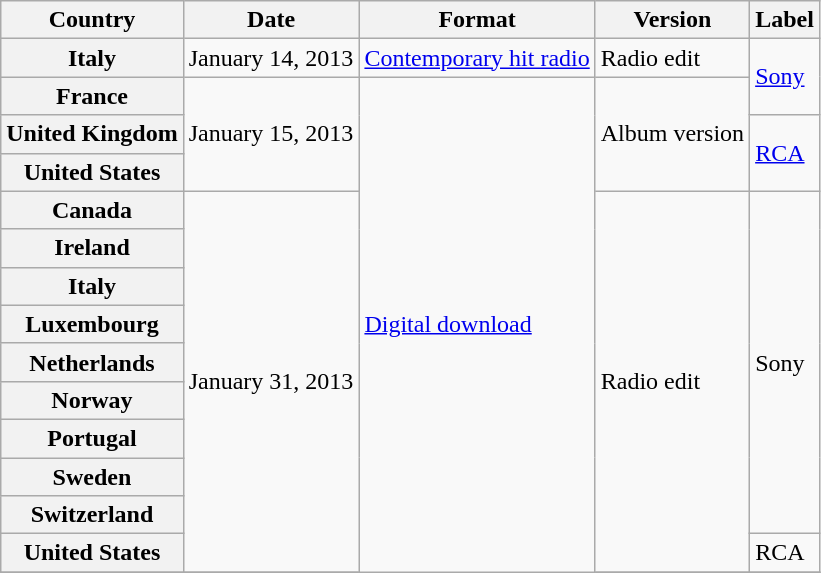<table class="wikitable plainrowheaders">
<tr>
<th>Country</th>
<th>Date</th>
<th>Format</th>
<th>Version</th>
<th>Label</th>
</tr>
<tr>
<th scope="row">Italy</th>
<td>January 14, 2013</td>
<td><a href='#'>Contemporary hit radio</a></td>
<td>Radio edit</td>
<td rowspan="2"><a href='#'>Sony</a></td>
</tr>
<tr>
<th scope="row">France</th>
<td rowspan="3">January 15, 2013</td>
<td rowspan="14"><a href='#'>Digital download</a></td>
<td rowspan="3">Album version</td>
</tr>
<tr>
<th scope="row">United Kingdom</th>
<td rowspan="2"><a href='#'>RCA</a></td>
</tr>
<tr>
<th scope="row">United States</th>
</tr>
<tr>
<th scope="row">Canada</th>
<td rowspan="10">January 31, 2013</td>
<td rowspan="10">Radio edit</td>
<td rowspan="9">Sony</td>
</tr>
<tr>
<th scope="row">Ireland</th>
</tr>
<tr>
<th scope="row">Italy</th>
</tr>
<tr>
<th scope="row">Luxembourg</th>
</tr>
<tr>
<th scope="row">Netherlands</th>
</tr>
<tr>
<th scope="row">Norway</th>
</tr>
<tr>
<th scope="row">Portugal</th>
</tr>
<tr>
<th scope="row">Sweden</th>
</tr>
<tr>
<th scope="row">Switzerland</th>
</tr>
<tr>
<th scope="row">United States</th>
<td>RCA</td>
</tr>
<tr>
</tr>
</table>
